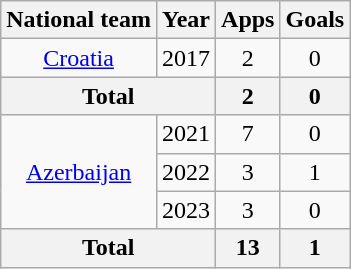<table class=wikitable style=text-align:center>
<tr>
<th>National team</th>
<th>Year</th>
<th>Apps</th>
<th>Goals</th>
</tr>
<tr>
<td><a href='#'>Croatia</a></td>
<td>2017</td>
<td>2</td>
<td>0</td>
</tr>
<tr>
<th colspan=2>Total</th>
<th>2</th>
<th>0</th>
</tr>
<tr>
<td rowspan=3><a href='#'>Azerbaijan</a></td>
<td>2021</td>
<td>7</td>
<td>0</td>
</tr>
<tr>
<td>2022</td>
<td>3</td>
<td>1</td>
</tr>
<tr>
<td>2023</td>
<td>3</td>
<td>0</td>
</tr>
<tr>
<th colspan=2>Total</th>
<th>13</th>
<th>1</th>
</tr>
</table>
